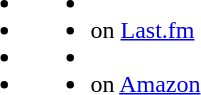<table>
<tr>
<td><br><ul><li></li><li></li><li></li><li></li></ul></td>
<td><br><ul><li></li><li> on <a href='#'>Last.fm</a></li><li></li><li> on <a href='#'>Amazon</a></li></ul></td>
<td></td>
</tr>
</table>
